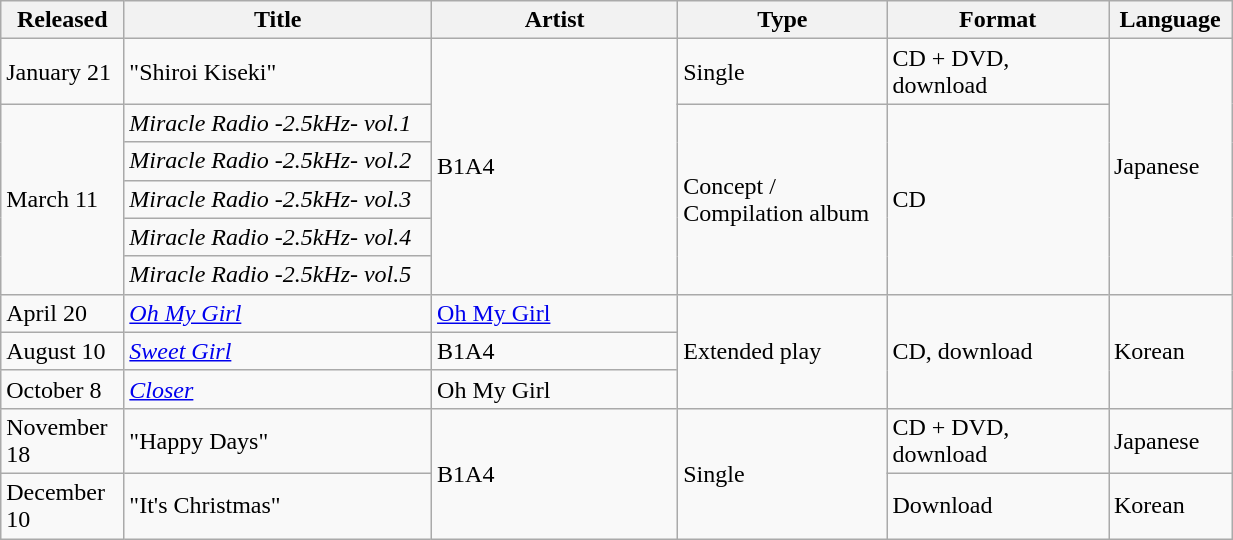<table class="wikitable sortable" align="left center" style="width:65%;">
<tr>
<th style="width:10%;">Released</th>
<th style="width:25%;">Title</th>
<th style="width:20%;">Artist</th>
<th style="width:17%;">Type</th>
<th style="width:18%;">Format</th>
<th style="width:15%;">Language</th>
</tr>
<tr>
<td>January 21</td>
<td>"Shiroi Kiseki"</td>
<td rowspan="6">B1A4</td>
<td>Single</td>
<td>CD + DVD, download</td>
<td rowspan="6">Japanese</td>
</tr>
<tr>
<td rowspan="5">March 11</td>
<td><em>Miracle Radio -2.5kHz- vol.1</em></td>
<td rowspan="5">Concept / Compilation album</td>
<td rowspan="5">CD</td>
</tr>
<tr>
<td><em>Miracle Radio -2.5kHz- vol.2</em></td>
</tr>
<tr>
<td><em>Miracle Radio -2.5kHz- vol.3</em></td>
</tr>
<tr>
<td><em>Miracle Radio -2.5kHz- vol.4</em></td>
</tr>
<tr>
<td><em>Miracle Radio -2.5kHz- vol.5</em></td>
</tr>
<tr>
<td>April 20</td>
<td><em><a href='#'>Oh My Girl</a></em></td>
<td><a href='#'>Oh My Girl</a></td>
<td rowspan="3">Extended play</td>
<td rowspan="3">CD, download</td>
<td rowspan="3">Korean</td>
</tr>
<tr>
<td>August 10</td>
<td><em><a href='#'>Sweet Girl</a></em></td>
<td>B1A4</td>
</tr>
<tr>
<td>October 8</td>
<td><em><a href='#'>Closer</a></em></td>
<td>Oh My Girl</td>
</tr>
<tr>
<td>November 18</td>
<td>"Happy Days"</td>
<td rowspan="2">B1A4</td>
<td rowspan="2">Single</td>
<td>CD + DVD, download</td>
<td>Japanese</td>
</tr>
<tr>
<td>December 10</td>
<td>"It's Christmas"</td>
<td>Download</td>
<td>Korean</td>
</tr>
</table>
